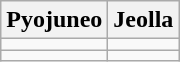<table class="wikitable">
<tr>
<th>Pyojuneo</th>
<th>Jeolla</th>
</tr>
<tr>
<td></td>
<td></td>
</tr>
<tr>
<td></td>
<td></td>
</tr>
</table>
